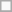<table class="wikitable">
<tr valign=top>
<td></td>
</tr>
<tr>
</tr>
</table>
